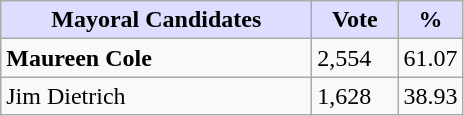<table class="wikitable">
<tr>
<th style="background:#ddf; width:200px;">Mayoral Candidates </th>
<th style="background:#ddf; width:50px;">Vote</th>
<th style="background:#ddf; width:30px;">%</th>
</tr>
<tr>
<td><strong>Maureen Cole</strong></td>
<td>2,554</td>
<td>61.07</td>
</tr>
<tr>
<td>Jim Dietrich</td>
<td>1,628</td>
<td>38.93</td>
</tr>
</table>
